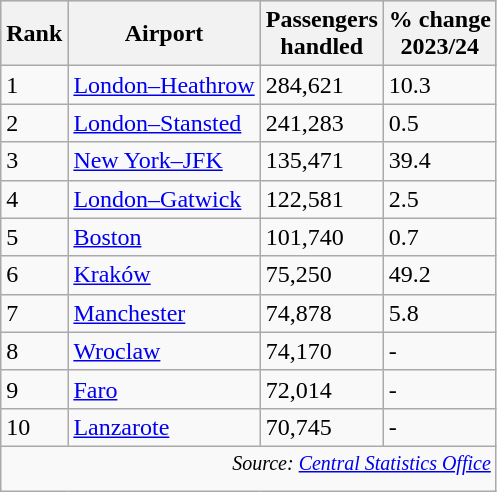<table class="wikitable sortable" width= align=>
<tr style="background:lightgrey;">
<th>Rank</th>
<th>Airport</th>
<th>Passengers <br> handled</th>
<th>% change <br> 2023/24</th>
</tr>
<tr>
<td>1</td>
<td><a href='#'>London–Heathrow</a></td>
<td>284,621</td>
<td>  10.3</td>
</tr>
<tr>
<td>2</td>
<td><a href='#'>London–Stansted</a></td>
<td>241,283</td>
<td>  0.5</td>
</tr>
<tr>
<td>3</td>
<td><a href='#'>New York–JFK</a></td>
<td>135,471</td>
<td>    39.4</td>
</tr>
<tr>
<td>4</td>
<td><a href='#'>London–Gatwick</a></td>
<td>122,581</td>
<td>  2.5</td>
</tr>
<tr>
<td>5</td>
<td><a href='#'>Boston</a></td>
<td>101,740</td>
<td>0.7</td>
</tr>
<tr>
<td>6</td>
<td><a href='#'>Kraków</a></td>
<td>75,250</td>
<td>49.2</td>
</tr>
<tr>
<td>7</td>
<td><a href='#'>Manchester</a></td>
<td>74,878</td>
<td>5.8</td>
</tr>
<tr>
<td>8</td>
<td><a href='#'>Wroclaw</a></td>
<td>74,170</td>
<td>-</td>
</tr>
<tr>
<td>9</td>
<td><a href='#'>Faro</a></td>
<td>72,014</td>
<td>   -</td>
</tr>
<tr>
<td>10</td>
<td><a href='#'>Lanzarote</a></td>
<td>70,745</td>
<td>   -</td>
</tr>
<tr class="sortbottom">
<td colspan="5" style="text-align:right;"><sup><em>Source: <a href='#'>Central Statistics Office</a></em></sup></td>
</tr>
</table>
